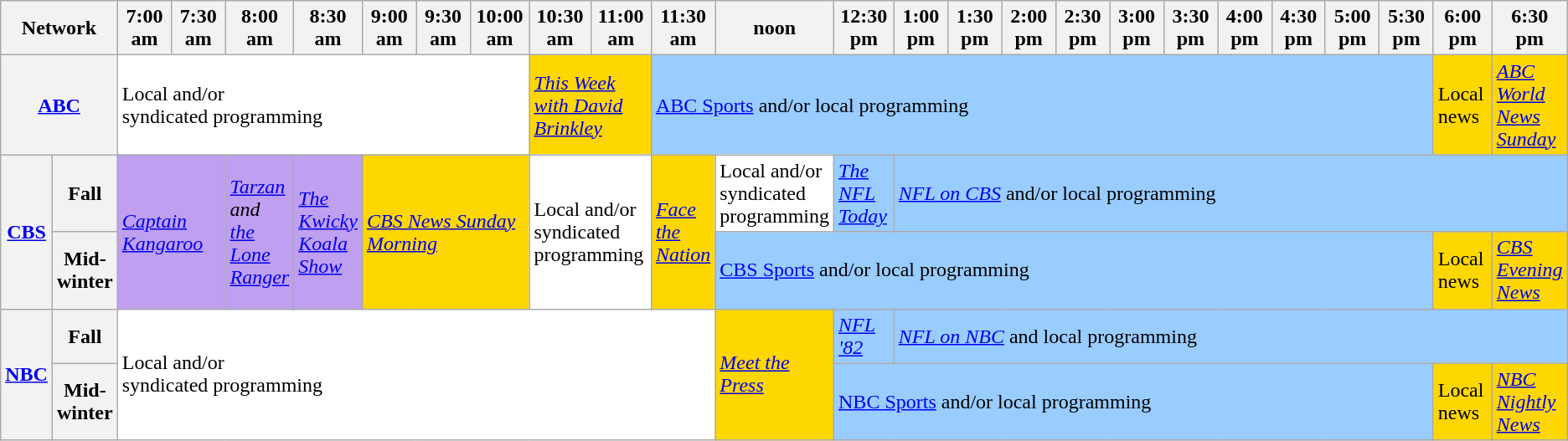<table class=wikitable>
<tr>
<th width="1.5%" bgcolor="#C0C0C0" colspan="2">Network</th>
<th width="4%" bgcolor="#C0C0C0">7:00 am</th>
<th width="4%" bgcolor="#C0C0C0">7:30 am</th>
<th width="4%" bgcolor="#C0C0C0">8:00 am</th>
<th width="4%" bgcolor="#C0C0C0">8:30 am</th>
<th width="4%" bgcolor="#C0C0C0">9:00 am</th>
<th width="4%" bgcolor="#C0C0C0">9:30 am</th>
<th width="4%" bgcolor="#C0C0C0">10:00 am</th>
<th width="4%" bgcolor="#C0C0C0">10:30 am</th>
<th width="4%" bgcolor="#C0C0C0">11:00 am</th>
<th width="4%" bgcolor="#C0C0C0">11:30 am</th>
<th width="4%" bgcolor="#C0C0C0">noon</th>
<th width="4%" bgcolor="#C0C0C0">12:30 pm</th>
<th width="4%" bgcolor="#C0C0C0">1:00 pm</th>
<th width="4%" bgcolor="#C0C0C0">1:30 pm</th>
<th width="4%" bgcolor="#C0C0C0">2:00 pm</th>
<th width="4%" bgcolor="#C0C0C0">2:30 pm</th>
<th width="4%" bgcolor="#C0C0C0">3:00 pm</th>
<th width="4%" bgcolor="#C0C0C0">3:30 pm</th>
<th width="4%" bgcolor="#C0C0C0">4:00 pm</th>
<th width="4%" bgcolor="#C0C0C0">4:30 pm</th>
<th width="4%" bgcolor="#C0C0C0">5:00 pm</th>
<th width="4%" bgcolor="#C0C0C0">5:30 pm</th>
<th width="4%" bgcolor="#C0C0C0">6:00 pm</th>
<th width="4%" bgcolor="#C0C0C0">6:30 pm</th>
</tr>
<tr>
<th bgcolor="#C0C0C0" colspan="2"><a href='#'>ABC</a></th>
<td bgcolor="white" colspan="7">Local and/or<br>syndicated programming</td>
<td bgcolor="gold" colspan="2"><em><a href='#'>This Week with David Brinkley</a></em></td>
<td bgcolor="99ccff" colspan="13"><a href='#'>ABC Sports</a> and/or local programming</td>
<td bgcolor="gold">Local news</td>
<td bgcolor="gold"><em><a href='#'>ABC World News Sunday</a></em></td>
</tr>
<tr>
<th bgcolor="#C0C0C0" rowspan="2"><a href='#'>CBS</a></th>
<th>Fall</th>
<td bgcolor="bf9fef" rowspan="2"colspan="2"><em><a href='#'>Captain Kangaroo</a></em></td>
<td bgcolor=bf9fef rowspan=2><em><a href='#'>Tarzan</a> and <a href='#'>the Lone Ranger</a></em> </td>
<td bgcolor=bf9fef rowspan=2><em><a href='#'>The Kwicky Koala Show</a></em> </td>
<td bgcolor="gold" rowspan="2"colspan="3"><em><a href='#'>CBS News Sunday Morning</a></em></td>
<td bgcolor="white" rowspan="2"colspan="2">Local and/or<br>syndicated programming</td>
<td bgcolor="gold" rowspan="2"colspan="1"><em><a href='#'>Face the Nation</a></em></td>
<td bgcolor="white" rowspan="1">Local and/or<br>syndicated programming</td>
<td bgcolor="99ccff" rowspan="1"><em><a href='#'>The NFL Today</a></em></td>
<td bgcolor="99ccff" colspan="12" rowspan="1"><em><a href='#'>NFL on CBS</a></em> and/or local programming</td>
</tr>
<tr>
<th>Mid-winter</th>
<td bgcolor="99ccff" rowspan="1"colspan="12"><a href='#'>CBS Sports</a> and/or local programming</td>
<td bgcolor="gold"rowspan="1">Local news</td>
<td bgcolor="gold"rowspan="1"><em><a href='#'>CBS Evening News</a></em></td>
</tr>
<tr>
<th bgcolor="#C0C0C0" rowspan="2"><a href='#'>NBC</a></th>
<th>Fall</th>
<td bgcolor="white" colspan="10" rowspan="2">Local and/or<br>syndicated programming</td>
<td bgcolor="gold" rowspan="2"><em><a href='#'>Meet the Press</a></em></td>
<td bgcolor="99ccff" rowspan="1"><em><a href='#'>NFL '82</a></em></td>
<td bgcolor="99ccff" colspan="12" rowspan="1"><em><a href='#'>NFL on NBC</a></em> and local programming</td>
</tr>
<tr>
<th>Mid-winter</th>
<td bgcolor="99ccff" colspan="11" rowspan="1"><a href='#'>NBC Sports</a> and/or local programming</td>
<td bgcolor="gold" rowspan="1">Local news</td>
<td bgcolor="gold" rowspan="1"><em><a href='#'>NBC Nightly News</a></em></td>
</tr>
</table>
